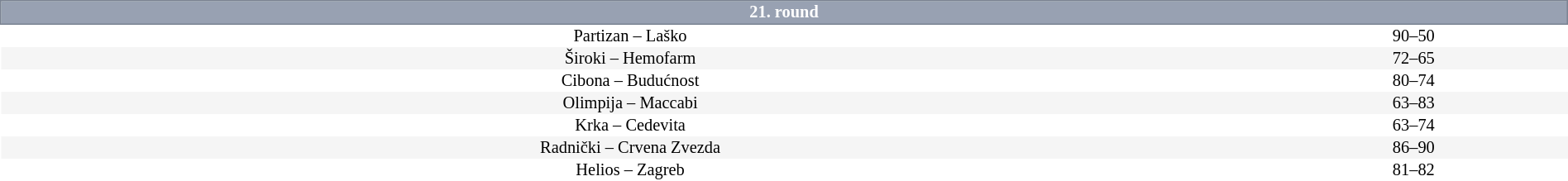<table border=0 cellspacing=0 cellpadding=1em style="font-size: 85%; border-collapse: collapse;" width=100%>
<tr>
<td colspan=5 bgcolor=#98A1B2 style="border:1px solid #7A8392; text-align:center; color:#FFFFFF;"><strong>21. round</strong></td>
</tr>
<tr style="text-align:center; background:#FFFFFF">
<td>Partizan – Laško</td>
<td>90–50</td>
</tr>
<tr align=center bgcolor=#f5f5f5>
<td>Široki – Hemofarm</td>
<td>72–65</td>
</tr>
<tr style="text-align:center; background:#FFFFFF">
<td>Cibona – Budućnost</td>
<td>80–74</td>
</tr>
<tr align=center bgcolor=#f5f5f5>
<td>Olimpija – Maccabi</td>
<td>63–83</td>
</tr>
<tr style="text-align:center; background:#FFFFFF">
<td>Krka – Cedevita</td>
<td>63–74</td>
</tr>
<tr align=center bgcolor=#f5f5f5>
<td>Radnički – Crvena Zvezda</td>
<td>86–90</td>
</tr>
<tr style="text-align:center; background:#FFFFFF">
<td>Helios – Zagreb</td>
<td>81–82</td>
</tr>
</table>
